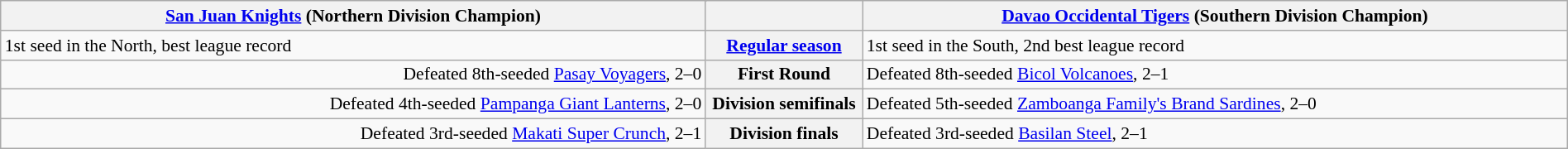<table style="width:100%; font-size:90%" class="wikitable">
<tr valign=top>
<th colspan="2" style="width:45%;"><a href='#'>San Juan Knights</a> (Northern Division Champion)</th>
<th></th>
<th style="width:45%;"><a href='#'>Davao Occidental Tigers</a> (Southern Division Champion)</th>
</tr>
<tr>
<td align=left>1st seed in the North, best league record</td>
<th colspan=2><a href='#'>Regular season</a></th>
<td align=left> 1st seed in the South, 2nd best league record</td>
</tr>
<tr>
<td align=right>Defeated 8th-seeded <a href='#'>Pasay Voyagers</a>, 2–0</td>
<th colspan=2>First Round</th>
<td align=left>Defeated 8th-seeded <a href='#'>Bicol Volcanoes</a>, 2–1</td>
</tr>
<tr>
<td align=right>Defeated 4th-seeded <a href='#'>Pampanga Giant Lanterns</a>, 2–0</td>
<th colspan=2>Division semifinals</th>
<td align=left>Defeated 5th-seeded <a href='#'>Zamboanga Family's Brand Sardines</a>, 2–0</td>
</tr>
<tr>
<td align=right>Defeated 3rd-seeded <a href='#'>Makati Super Crunch</a>, 2–1</td>
<th colspan=2>Division finals</th>
<td align=left>Defeated 3rd-seeded <a href='#'>Basilan Steel</a>, 2–1</td>
</tr>
</table>
